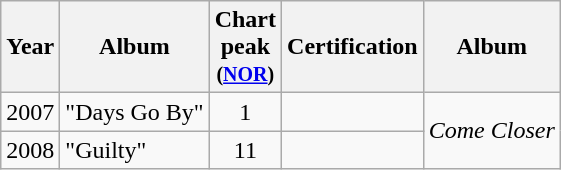<table class="wikitable">
<tr>
<th>Year</th>
<th>Album</th>
<th>Chart <br>peak<br><small>(<a href='#'>NOR</a>)<br></small></th>
<th>Certification</th>
<th>Album</th>
</tr>
<tr>
<td>2007</td>
<td>"Days Go By"</td>
<td style="text-align:center;">1</td>
<td style="text-align:center;"></td>
<td style="text-align:center;" rowspan=2><em>Come Closer</em></td>
</tr>
<tr>
<td>2008</td>
<td>"Guilty"</td>
<td style="text-align:center;">11</td>
<td style="text-align:center;"></td>
</tr>
</table>
